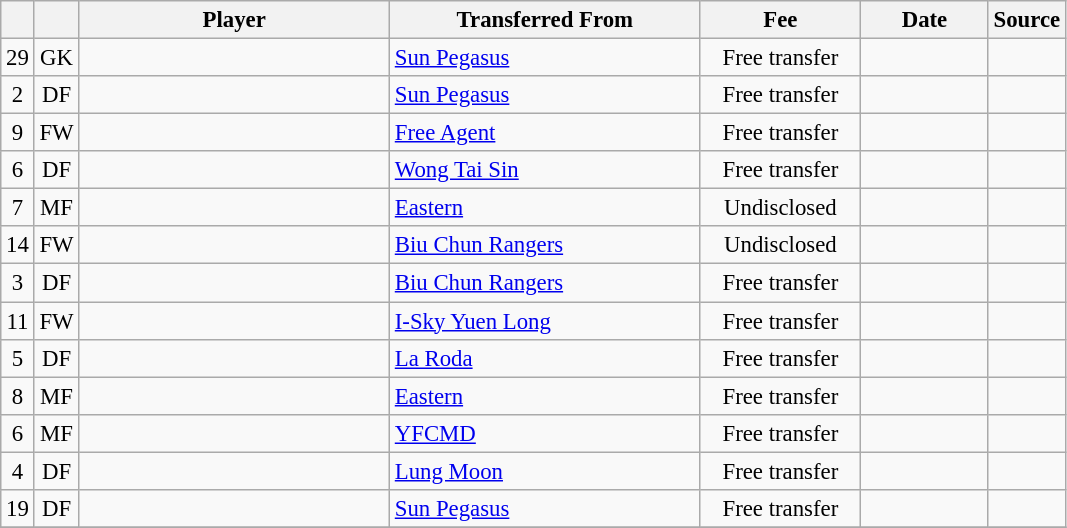<table class="wikitable plainrowheaders sortable" style="font-size:95%">
<tr>
<th></th>
<th></th>
<th scope="col" style="width:200px;"><strong>Player</strong></th>
<th scope="col" style="width:200px;"><strong>Transferred From</strong></th>
<th scope="col" style="width:100px;"><strong>Fee</strong></th>
<th scope="col" style="width:78px;"><strong>Date</strong></th>
<th><strong>Source</strong></th>
</tr>
<tr>
<td align=center>29</td>
<td align=center>GK</td>
<td></td>
<td> <a href='#'>Sun Pegasus</a></td>
<td align=center>Free transfer</td>
<td></td>
<td></td>
</tr>
<tr>
<td align=center>2</td>
<td align=center>DF</td>
<td></td>
<td> <a href='#'>Sun Pegasus</a></td>
<td align=center>Free transfer</td>
<td></td>
<td></td>
</tr>
<tr>
<td align=center>9</td>
<td align=center>FW</td>
<td></td>
<td> <a href='#'>Free Agent</a></td>
<td align=center>Free transfer</td>
<td></td>
<td></td>
</tr>
<tr>
<td align=center>6</td>
<td align=center>DF</td>
<td></td>
<td> <a href='#'>Wong Tai Sin</a></td>
<td align=center>Free transfer</td>
<td></td>
<td></td>
</tr>
<tr>
<td align=center>7</td>
<td align=center>MF</td>
<td></td>
<td> <a href='#'>Eastern</a></td>
<td align=center>Undisclosed</td>
<td></td>
<td></td>
</tr>
<tr>
<td align=center>14</td>
<td align=center>FW</td>
<td></td>
<td> <a href='#'>Biu Chun Rangers</a></td>
<td align=center>Undisclosed</td>
<td></td>
<td></td>
</tr>
<tr>
<td align=center>3</td>
<td align=center>DF</td>
<td></td>
<td> <a href='#'>Biu Chun Rangers</a></td>
<td align=center>Free transfer</td>
<td></td>
<td></td>
</tr>
<tr>
<td align=center>11</td>
<td align=center>FW</td>
<td></td>
<td> <a href='#'>I-Sky Yuen Long</a></td>
<td align=center>Free transfer</td>
<td></td>
<td></td>
</tr>
<tr>
<td align=center>5</td>
<td align=center>DF</td>
<td></td>
<td> <a href='#'>La Roda</a></td>
<td align=center>Free transfer</td>
<td></td>
<td></td>
</tr>
<tr>
<td align=center>8</td>
<td align=center>MF</td>
<td></td>
<td> <a href='#'>Eastern</a></td>
<td align=center>Free transfer</td>
<td></td>
<td></td>
</tr>
<tr>
<td align=center>6</td>
<td align=center>MF</td>
<td></td>
<td> <a href='#'>YFCMD</a></td>
<td align=center>Free transfer</td>
<td></td>
<td></td>
</tr>
<tr>
<td align=center>4</td>
<td align=center>DF</td>
<td></td>
<td> <a href='#'>Lung Moon</a></td>
<td align=center>Free transfer</td>
<td></td>
<td></td>
</tr>
<tr>
<td align=center>19</td>
<td align=center>DF</td>
<td></td>
<td> <a href='#'>Sun Pegasus</a></td>
<td align=center>Free transfer</td>
<td></td>
<td></td>
</tr>
<tr>
</tr>
</table>
